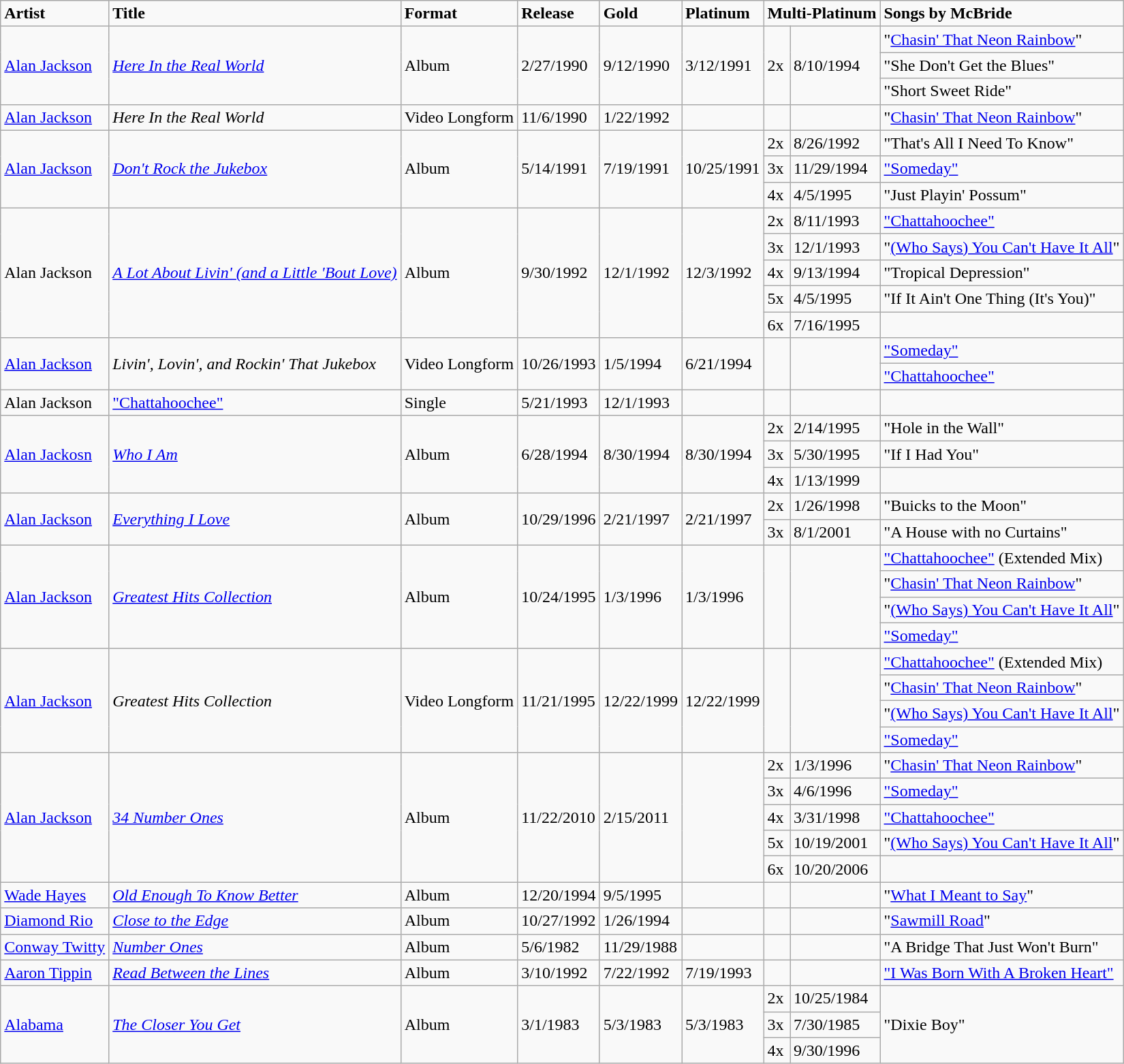<table class="wikitable sortable">
<tr>
<td><strong>Artist</strong></td>
<td><strong>Title</strong></td>
<td><strong>Format</strong></td>
<td><strong>Release</strong></td>
<td><strong>Gold</strong></td>
<td><strong>Platinum</strong></td>
<td colspan="2"><strong>Multi-Platinum</strong></td>
<td><strong>Songs by McBride</strong></td>
</tr>
<tr>
<td rowspan="3"><a href='#'>Alan Jackson</a></td>
<td rowspan="3"><a href='#'><em>Here In the Real World</em></a></td>
<td rowspan="3">Album</td>
<td rowspan="3">2/27/1990</td>
<td rowspan="3">9/12/1990</td>
<td rowspan="3">3/12/1991</td>
<td rowspan="3">2x</td>
<td rowspan="3">8/10/1994</td>
<td>"<a href='#'>Chasin' That Neon Rainbow</a>"</td>
</tr>
<tr>
<td>"She Don't Get the Blues"</td>
</tr>
<tr>
<td>"Short Sweet Ride"</td>
</tr>
<tr>
<td><a href='#'>Alan Jackson</a></td>
<td><em>Here In the Real World</em></td>
<td>Video Longform</td>
<td>11/6/1990</td>
<td>1/22/1992</td>
<td></td>
<td></td>
<td></td>
<td>"<a href='#'>Chasin' That Neon Rainbow</a>"</td>
</tr>
<tr>
<td rowspan="3"><a href='#'>Alan Jackson</a></td>
<td rowspan="3"><em><a href='#'>Don't Rock the Jukebox</a></em></td>
<td rowspan="3">Album</td>
<td rowspan="3">5/14/1991</td>
<td rowspan="3">7/19/1991</td>
<td rowspan="3">10/25/1991</td>
<td>2x</td>
<td>8/26/1992</td>
<td>"That's All I Need To Know"</td>
</tr>
<tr>
<td>3x</td>
<td>11/29/1994</td>
<td><a href='#'>"Someday"</a></td>
</tr>
<tr>
<td>4x</td>
<td>4/5/1995</td>
<td>"Just Playin' Possum"</td>
</tr>
<tr>
<td rowspan="5">Alan Jackson</td>
<td rowspan="5"><a href='#'><em>A Lot About Livin' (and a Little 'Bout Love)</em></a></td>
<td rowspan="5">Album</td>
<td rowspan="5">9/30/1992</td>
<td rowspan="5">12/1/1992</td>
<td rowspan="5">12/3/1992</td>
<td>2x</td>
<td>8/11/1993</td>
<td><a href='#'>"Chattahoochee"</a></td>
</tr>
<tr>
<td>3x</td>
<td>12/1/1993</td>
<td>"<a href='#'>(Who Says) You Can't Have It All</a>"</td>
</tr>
<tr>
<td>4x</td>
<td>9/13/1994</td>
<td>"Tropical Depression"</td>
</tr>
<tr>
<td>5x</td>
<td>4/5/1995</td>
<td>"If It Ain't One Thing (It's You)"</td>
</tr>
<tr>
<td>6x</td>
<td>7/16/1995</td>
<td></td>
</tr>
<tr>
<td rowspan="2"><a href='#'>Alan Jackson</a></td>
<td rowspan="2"><em>Livin', Lovin', and Rockin' That Jukebox</em></td>
<td rowspan="2">Video Longform</td>
<td rowspan="2">10/26/1993</td>
<td rowspan="2">1/5/1994</td>
<td rowspan="2">6/21/1994</td>
<td rowspan="2"></td>
<td rowspan="2"></td>
<td><a href='#'>"Someday"</a></td>
</tr>
<tr>
<td><a href='#'>"Chattahoochee"</a></td>
</tr>
<tr>
<td>Alan Jackson</td>
<td><a href='#'>"Chattahoochee"</a></td>
<td>Single</td>
<td>5/21/1993</td>
<td>12/1/1993</td>
<td></td>
<td></td>
<td></td>
<td></td>
</tr>
<tr>
<td rowspan="3"><a href='#'>Alan Jackosn</a></td>
<td rowspan="3"><a href='#'><em>Who I Am</em></a></td>
<td rowspan="3">Album</td>
<td rowspan="3">6/28/1994</td>
<td rowspan="3">8/30/1994</td>
<td rowspan="3">8/30/1994</td>
<td>2x</td>
<td>2/14/1995</td>
<td>"Hole in the Wall"</td>
</tr>
<tr>
<td>3x</td>
<td>5/30/1995</td>
<td>"If I Had You"</td>
</tr>
<tr>
<td>4x</td>
<td>1/13/1999</td>
<td></td>
</tr>
<tr>
<td rowspan="2"><a href='#'>Alan Jackson</a></td>
<td rowspan="2"><em><a href='#'>Everything I Love</a></em></td>
<td rowspan="2">Album</td>
<td rowspan="2">10/29/1996</td>
<td rowspan="2">2/21/1997</td>
<td rowspan="2">2/21/1997</td>
<td>2x</td>
<td>1/26/1998</td>
<td>"Buicks to the Moon"</td>
</tr>
<tr>
<td>3x</td>
<td>8/1/2001</td>
<td>"A House with no Curtains"</td>
</tr>
<tr>
<td rowspan="4"><a href='#'>Alan Jackson</a></td>
<td rowspan="4"><a href='#'><em>Greatest Hits Collection</em></a></td>
<td rowspan="4">Album</td>
<td rowspan="4">10/24/1995</td>
<td rowspan="4">1/3/1996</td>
<td rowspan="4">1/3/1996</td>
<td rowspan="4"></td>
<td rowspan="4"></td>
<td><a href='#'>"Chattahoochee"</a> (Extended Mix)</td>
</tr>
<tr>
<td>"<a href='#'>Chasin' That Neon Rainbow</a>"</td>
</tr>
<tr>
<td>"<a href='#'>(Who Says) You Can't Have It All</a>"</td>
</tr>
<tr>
<td><a href='#'>"Someday"</a></td>
</tr>
<tr>
<td rowspan="4"><a href='#'>Alan Jackson</a></td>
<td rowspan="4"><em>Greatest Hits Collection</em></td>
<td rowspan="4">Video Longform</td>
<td rowspan="4">11/21/1995</td>
<td rowspan="4">12/22/1999</td>
<td rowspan="4">12/22/1999</td>
<td rowspan="4"></td>
<td rowspan="4"></td>
<td><a href='#'>"Chattahoochee"</a> (Extended Mix)</td>
</tr>
<tr>
<td>"<a href='#'>Chasin' That Neon Rainbow</a>"</td>
</tr>
<tr>
<td>"<a href='#'>(Who Says) You Can't Have It All</a>"</td>
</tr>
<tr>
<td><a href='#'>"Someday"</a></td>
</tr>
<tr>
<td rowspan="5"><a href='#'>Alan Jackson</a></td>
<td rowspan="5"><em><a href='#'>34 Number Ones</a></em></td>
<td rowspan="5">Album</td>
<td rowspan="5">11/22/2010</td>
<td rowspan="5">2/15/2011</td>
<td rowspan="5"></td>
<td>2x</td>
<td>1/3/1996</td>
<td>"<a href='#'>Chasin' That Neon Rainbow</a>"</td>
</tr>
<tr>
<td>3x</td>
<td>4/6/1996</td>
<td><a href='#'>"Someday"</a></td>
</tr>
<tr>
<td>4x</td>
<td>3/31/1998</td>
<td><a href='#'>"Chattahoochee"</a></td>
</tr>
<tr>
<td>5x</td>
<td>10/19/2001</td>
<td>"<a href='#'>(Who Says) You Can't Have It All</a>"</td>
</tr>
<tr>
<td>6x</td>
<td>10/20/2006</td>
<td></td>
</tr>
<tr>
<td><a href='#'>Wade Hayes</a>  </td>
<td><a href='#'><em>Old Enough To Know Better</em></a></td>
<td>Album</td>
<td>12/20/1994</td>
<td>9/5/1995</td>
<td></td>
<td></td>
<td></td>
<td>"<a href='#'>What I Meant to Say</a>"</td>
</tr>
<tr>
<td><a href='#'>Diamond Rio</a>  </td>
<td><a href='#'><em>Close to the Edge</em></a></td>
<td>Album</td>
<td>10/27/1992</td>
<td>1/26/1994</td>
<td></td>
<td></td>
<td></td>
<td>"<a href='#'>Sawmill Road</a>"</td>
</tr>
<tr>
<td><a href='#'>Conway Twitty</a>  </td>
<td><em><a href='#'>Number Ones</a></em></td>
<td>Album</td>
<td>5/6/1982</td>
<td>11/29/1988</td>
<td></td>
<td></td>
<td></td>
<td>"A Bridge That Just Won't Burn"</td>
</tr>
<tr>
<td><a href='#'>Aaron Tippin</a>  </td>
<td><a href='#'><em>Read Between the Lines</em></a></td>
<td>Album</td>
<td>3/10/1992</td>
<td>7/22/1992</td>
<td>7/19/1993</td>
<td></td>
<td></td>
<td><a href='#'>"I Was Born With A Broken Heart"</a></td>
</tr>
<tr>
<td rowspan="3"><a href='#'>Alabama</a>  </td>
<td rowspan="3"><a href='#'><em>The Closer You Get</em></a></td>
<td rowspan="3">Album</td>
<td rowspan="3">3/1/1983</td>
<td rowspan="3">5/3/1983</td>
<td rowspan="3">5/3/1983</td>
<td>2x</td>
<td>10/25/1984</td>
<td rowspan="3">"Dixie Boy"</td>
</tr>
<tr>
<td>3x</td>
<td>7/30/1985</td>
</tr>
<tr>
<td>4x</td>
<td>9/30/1996</td>
</tr>
</table>
